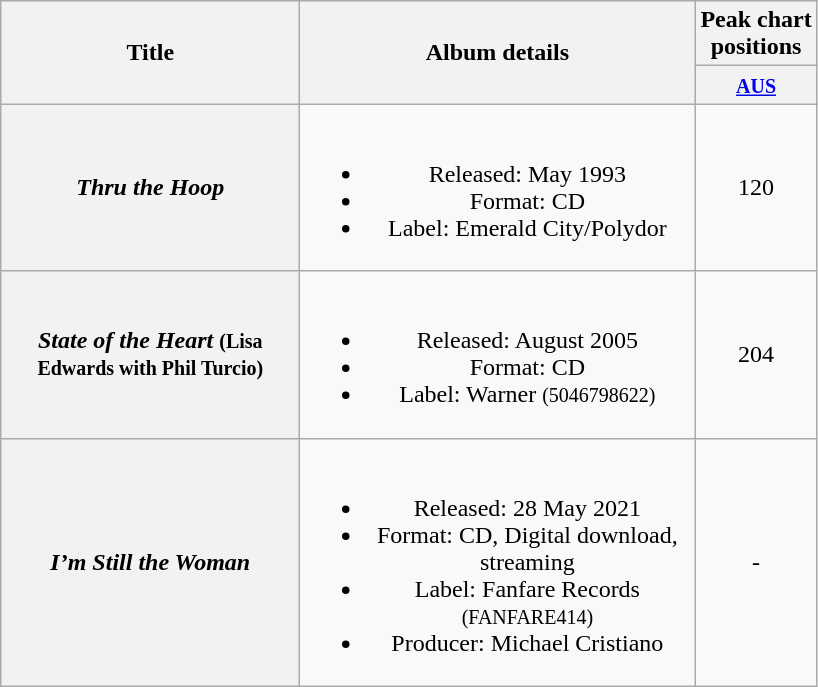<table class="wikitable plainrowheaders" style="text-align:center;" border="1">
<tr>
<th scope="col" rowspan="2" style="width:12em;">Title</th>
<th scope="col" rowspan="2" style="width:16em;">Album details</th>
<th scope="col" colspan="1">Peak chart<br>positions</th>
</tr>
<tr>
<th scope="col" style="text-align:center;"><small><a href='#'>AUS</a></small><br></th>
</tr>
<tr>
<th scope="row"><em>Thru the Hoop</em></th>
<td><br><ul><li>Released: May 1993</li><li>Format: CD</li><li>Label: Emerald City/Polydor</li></ul></td>
<td align="center">120</td>
</tr>
<tr>
<th scope="row"><em>State of the Heart</em> <small>(Lisa Edwards with Phil Turcio)</small></th>
<td><br><ul><li>Released: August 2005</li><li>Format: CD</li><li>Label: Warner <small>(5046798622)</small></li></ul></td>
<td align="center">204</td>
</tr>
<tr>
<th scope="row"><em>I’m Still the Woman</em></th>
<td><br><ul><li>Released: 28 May 2021</li><li>Format: CD, Digital download, streaming</li><li>Label: Fanfare Records <small>(FANFARE414)</small></li><li>Producer: Michael Cristiano</li></ul></td>
<td align="center">-</td>
</tr>
</table>
